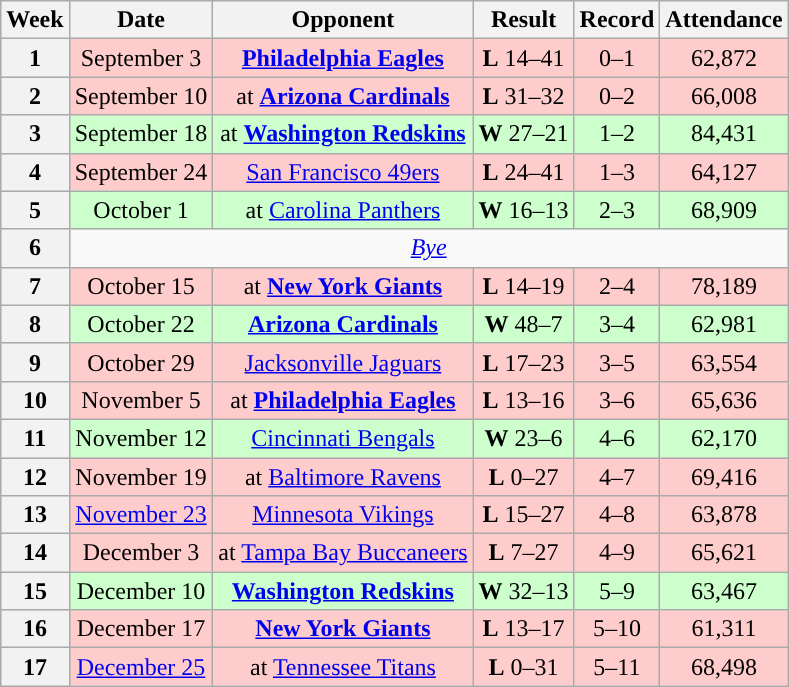<table class="wikitable" style="text-align:center">
<tr>
<th>Week</th>
<th>Date</th>
<th>Opponent</th>
<th>Result</th>
<th>Record</th>
<th>Attendance</th>
</tr>
<tr style="background:#fcc">
<th>1</th>
<td>September 3</td>
<td><strong><a href='#'>Philadelphia Eagles</a></strong></td>
<td><strong>L</strong> 14–41</td>
<td>0–1</td>
<td>62,872</td>
</tr>
<tr style="background:#fcc">
<th>2</th>
<td>September 10</td>
<td>at <strong><a href='#'>Arizona Cardinals</a></strong></td>
<td><strong>L</strong> 31–32</td>
<td>0–2</td>
<td>66,008</td>
</tr>
<tr style="background:#cfc">
<th>3</th>
<td>September 18</td>
<td>at <strong><a href='#'>Washington Redskins</a></strong></td>
<td><strong>W</strong> 27–21</td>
<td>1–2</td>
<td>84,431</td>
</tr>
<tr style="background:#fcc">
<th>4</th>
<td>September 24</td>
<td><a href='#'>San Francisco 49ers</a></td>
<td><strong>L</strong> 24–41</td>
<td>1–3</td>
<td>64,127</td>
</tr>
<tr style="background:#cfc">
<th>5</th>
<td>October 1</td>
<td>at <a href='#'>Carolina Panthers</a></td>
<td><strong>W</strong> 16–13 </td>
<td>2–3</td>
<td>68,909</td>
</tr>
<tr>
<th>6</th>
<td colspan="5"><em><a href='#'>Bye</a></em></td>
</tr>
<tr style="background:#fcc">
<th>7</th>
<td>October 15</td>
<td>at <strong><a href='#'>New York Giants</a></strong></td>
<td><strong>L</strong> 14–19</td>
<td>2–4</td>
<td>78,189</td>
</tr>
<tr style="background:#cfc">
<th>8</th>
<td>October 22</td>
<td><strong><a href='#'>Arizona Cardinals</a></strong></td>
<td><strong>W</strong> 48–7</td>
<td>3–4</td>
<td>62,981</td>
</tr>
<tr style="background:#fcc">
<th>9</th>
<td>October 29</td>
<td><a href='#'>Jacksonville Jaguars</a></td>
<td><strong>L</strong> 17–23 </td>
<td>3–5</td>
<td>63,554</td>
</tr>
<tr style="background:#fcc">
<th>10</th>
<td>November 5</td>
<td>at <strong><a href='#'>Philadelphia Eagles</a></strong></td>
<td><strong>L</strong> 13–16 </td>
<td>3–6</td>
<td>65,636</td>
</tr>
<tr style="background:#cfc">
<th>11</th>
<td>November 12</td>
<td><a href='#'>Cincinnati Bengals</a></td>
<td><strong>W</strong> 23–6</td>
<td>4–6</td>
<td>62,170</td>
</tr>
<tr style="background:#fcc">
<th>12</th>
<td>November 19</td>
<td>at <a href='#'>Baltimore Ravens</a></td>
<td><strong>L</strong> 0–27</td>
<td>4–7</td>
<td>69,416</td>
</tr>
<tr style="background:#fcc">
<th>13</th>
<td><a href='#'>November 23</a></td>
<td><a href='#'>Minnesota Vikings</a></td>
<td><strong>L</strong> 15–27</td>
<td>4–8</td>
<td>63,878</td>
</tr>
<tr style="background:#fcc">
<th>14</th>
<td>December 3</td>
<td>at <a href='#'>Tampa Bay Buccaneers</a></td>
<td><strong>L</strong> 7–27</td>
<td>4–9</td>
<td>65,621</td>
</tr>
<tr style="background:#cfc">
<th>15</th>
<td>December 10</td>
<td><strong><a href='#'>Washington Redskins</a></strong></td>
<td><strong>W</strong> 32–13</td>
<td>5–9</td>
<td>63,467</td>
</tr>
<tr style="background:#fcc">
<th>16</th>
<td>December 17</td>
<td><strong><a href='#'>New York Giants</a></strong></td>
<td><strong>L</strong> 13–17</td>
<td>5–10</td>
<td>61,311</td>
</tr>
<tr style="background:#fcc">
<th>17</th>
<td><a href='#'>December 25</a></td>
<td>at <a href='#'>Tennessee Titans</a></td>
<td><strong>L</strong> 0–31</td>
<td>5–11</td>
<td>68,498</td>
</tr>
</table>
